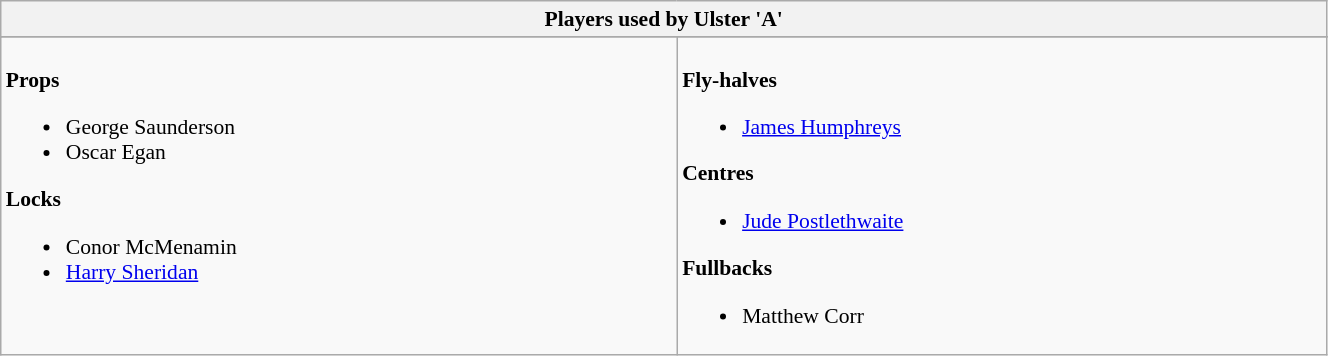<table class="wikitable" style="text-align:left; font-size:90%; width:70%">
<tr>
<th colspan="100%">Players used by Ulster 'A'</th>
</tr>
<tr>
</tr>
<tr valign="top">
<td><br><strong>Props</strong><ul><li> George Saunderson</li><li> Oscar Egan</li></ul><strong>Locks</strong><ul><li> Conor McMenamin</li><li> <a href='#'>Harry Sheridan</a></li></ul></td>
<td><br><strong>Fly-halves</strong><ul><li> <a href='#'>James Humphreys</a></li></ul><strong>Centres</strong><ul><li> <a href='#'>Jude Postlethwaite</a></li></ul><strong>Fullbacks</strong><ul><li> Matthew Corr</li></ul></td>
</tr>
</table>
